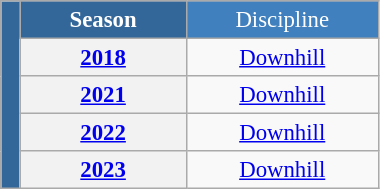<table class="wikitable"  style="font-size:95%; text-align:center; border:gray solid 1px; width:20%;">
<tr style="background:#369; color:white;">
<td rowspan="5" style="width:1%;"></td>
<td style="background:#369; color:white; width:10%;"><strong>Season</strong></td>
<td style="background:#4180be; color:white; width:10%;">Discipline</td>
</tr>
<tr>
<th><a href='#'>2018</a></th>
<td><a href='#'>Downhill</a></td>
</tr>
<tr>
<th><a href='#'>2021</a></th>
<td><a href='#'>Downhill</a></td>
</tr>
<tr>
<th><a href='#'>2022</a></th>
<td><a href='#'>Downhill</a></td>
</tr>
<tr>
<th><a href='#'>2023</a></th>
<td><a href='#'>Downhill</a></td>
</tr>
</table>
